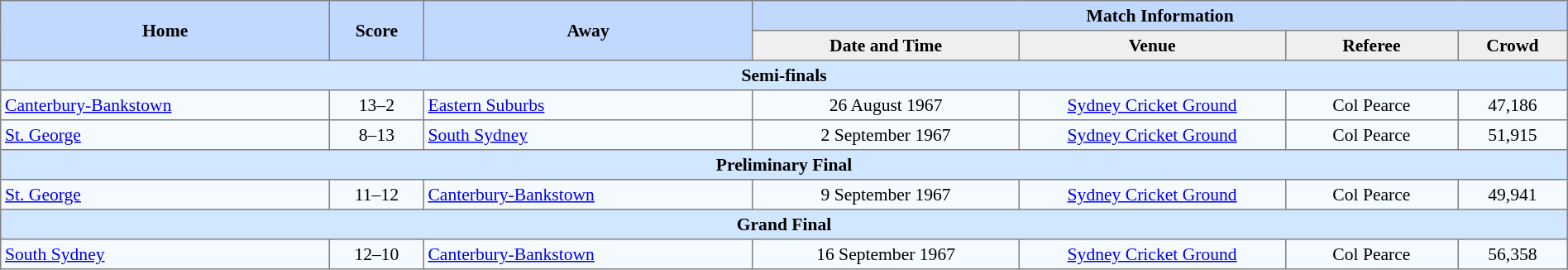<table border=1 style="border-collapse:collapse; font-size:90%; text-align:center;" cellpadding=3 cellspacing=0 width=100%>
<tr bgcolor=#C1D8FF>
<th rowspan=2 width=21%>Home</th>
<th rowspan=2 width=6%>Score</th>
<th rowspan=2 width=21%>Away</th>
<th colspan="4">Match Information</th>
</tr>
<tr bgcolor=#EFEFEF>
<th width=17%>Date and Time</th>
<th width=17%>Venue</th>
<th width=11%>Referee</th>
<th width=7%>Crowd</th>
</tr>
<tr bgcolor="#D0E7FF">
<td colspan=7><strong>Semi-finals</strong></td>
</tr>
<tr bgcolor=#F5FAFF>
<td align=left> <a href='#'>Canterbury-Bankstown</a></td>
<td>13–2</td>
<td align=left> <a href='#'>Eastern Suburbs</a></td>
<td>26 August 1967</td>
<td><a href='#'>Sydney Cricket Ground</a></td>
<td>Col Pearce</td>
<td>47,186</td>
</tr>
<tr bgcolor=#F5FAFF>
<td align=left> <a href='#'>St. George</a></td>
<td>8–13</td>
<td align=left> <a href='#'>South Sydney</a></td>
<td>2 September 1967</td>
<td><a href='#'>Sydney Cricket Ground</a></td>
<td>Col Pearce</td>
<td>51,915</td>
</tr>
<tr bgcolor="#D0E7FF">
<td colspan=7><strong>Preliminary Final</strong></td>
</tr>
<tr bgcolor=#F5FAFF>
<td align=left> <a href='#'>St. George</a></td>
<td>11–12</td>
<td align=left> <a href='#'>Canterbury-Bankstown</a></td>
<td>9 September 1967</td>
<td><a href='#'>Sydney Cricket Ground</a></td>
<td>Col Pearce</td>
<td>49,941</td>
</tr>
<tr bgcolor="#D0E7FF">
<td colspan=7><strong>Grand Final</strong></td>
</tr>
<tr bgcolor=#F5FAFF>
<td align=left> <a href='#'>South Sydney</a></td>
<td>12–10</td>
<td align=left> <a href='#'>Canterbury-Bankstown</a></td>
<td>16 September 1967</td>
<td><a href='#'>Sydney Cricket Ground</a></td>
<td>Col Pearce</td>
<td>56,358</td>
</tr>
</table>
